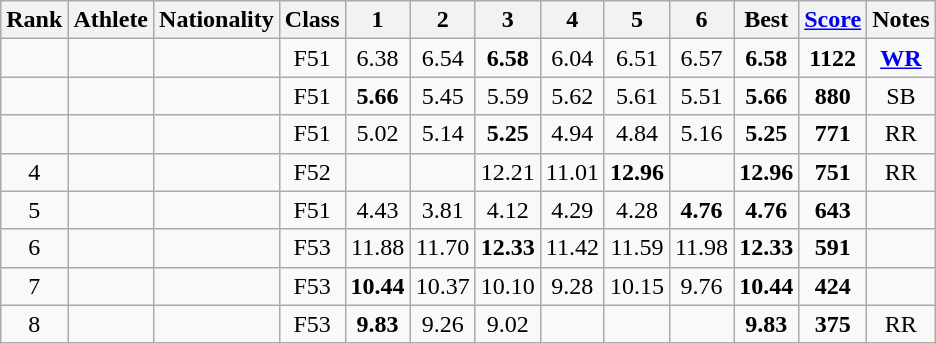<table class="wikitable sortable" style="text-align:center">
<tr>
<th>Rank</th>
<th>Athlete</th>
<th>Nationality</th>
<th>Class</th>
<th>1</th>
<th>2</th>
<th>3</th>
<th>4</th>
<th>5</th>
<th>6</th>
<th>Best</th>
<th><a href='#'>Score</a></th>
<th>Notes</th>
</tr>
<tr>
<td></td>
<td align=left></td>
<td align="left"></td>
<td>F51</td>
<td>6.38</td>
<td>6.54</td>
<td><strong>6.58</strong></td>
<td>6.04</td>
<td>6.51</td>
<td>6.57</td>
<td><strong>6.58</strong></td>
<td><strong>1122</strong></td>
<td><strong><a href='#'>WR</a></strong></td>
</tr>
<tr>
<td></td>
<td align=left></td>
<td align="left"></td>
<td>F51</td>
<td><strong>5.66</strong></td>
<td>5.45</td>
<td>5.59</td>
<td>5.62</td>
<td>5.61</td>
<td>5.51</td>
<td><strong>5.66</strong></td>
<td><strong>880</strong></td>
<td>SB</td>
</tr>
<tr>
<td></td>
<td align=left></td>
<td align="left"></td>
<td>F51</td>
<td>5.02</td>
<td>5.14</td>
<td><strong>5.25</strong></td>
<td>4.94</td>
<td>4.84</td>
<td>5.16</td>
<td><strong>5.25</strong></td>
<td><strong>771</strong></td>
<td>RR</td>
</tr>
<tr>
<td>4</td>
<td align=left></td>
<td align="left"></td>
<td>F52</td>
<td></td>
<td></td>
<td>12.21</td>
<td>11.01</td>
<td><strong>12.96</strong></td>
<td></td>
<td><strong>12.96</strong></td>
<td><strong>751</strong></td>
<td>RR</td>
</tr>
<tr>
<td>5</td>
<td align=left></td>
<td align="left"></td>
<td>F51</td>
<td>4.43</td>
<td>3.81</td>
<td>4.12</td>
<td>4.29</td>
<td>4.28</td>
<td><strong>4.76</strong></td>
<td><strong>4.76</strong></td>
<td><strong>643</strong></td>
<td></td>
</tr>
<tr>
<td>6</td>
<td align=left></td>
<td align="left"></td>
<td>F53</td>
<td>11.88</td>
<td>11.70</td>
<td><strong>12.33</strong></td>
<td>11.42</td>
<td>11.59</td>
<td>11.98</td>
<td><strong>12.33</strong></td>
<td><strong>591</strong></td>
<td></td>
</tr>
<tr>
<td>7</td>
<td align=left></td>
<td align="left"></td>
<td>F53</td>
<td><strong>10.44</strong></td>
<td>10.37</td>
<td>10.10</td>
<td>9.28</td>
<td>10.15</td>
<td>9.76</td>
<td><strong>10.44</strong></td>
<td><strong>424</strong></td>
<td></td>
</tr>
<tr>
<td>8</td>
<td align=left></td>
<td align="left"></td>
<td>F53</td>
<td><strong>9.83</strong></td>
<td>9.26</td>
<td>9.02</td>
<td></td>
<td></td>
<td></td>
<td><strong>9.83</strong></td>
<td><strong>375</strong></td>
<td>RR</td>
</tr>
</table>
